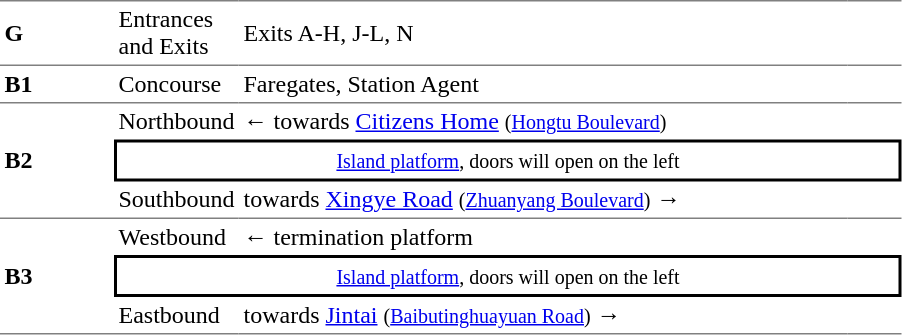<table table border=0 cellspacing=0 cellpadding=3>
<tr>
<td style="border-bottom:solid 1px gray; border-top:solid 1px gray;"><strong>G</strong></td>
<td style="border-bottom:solid 1px gray; border-top:solid 1px gray;">Entrances and Exits</td>
<td style="border-bottom:solid 1px gray; border-top:solid 1px gray;">Exits A-H, J-L, N</td>
<td style="border-bottom:solid 1px gray; border-top:solid 1px gray;"></td>
</tr>
<tr>
<td style="border-bottom:solid 1px gray;" width=70><strong>B1</strong></td>
<td style="border-bottom:solid 1px gray;" width=70>Concourse</td>
<td style="border-bottom:solid 1px gray;" width=400>Faregates, Station Agent</td>
<td style="border-bottom:solid 1px gray;" width=30></td>
</tr>
<tr>
<td style="border-bottom:solid 1px gray;" rowspan=3><strong>B2</strong></td>
<td>Northbound</td>
<td>←  towards <a href='#'>Citizens Home</a> <small>(<a href='#'>Hongtu Boulevard</a>)</small></td>
<td></td>
</tr>
<tr>
<td style="border-right:solid 2px black;border-left:solid 2px black;border-top:solid 2px black;border-bottom:solid 2px black;text-align:center;" colspan=3><small><a href='#'>Island platform</a>, doors will open on the left</small></td>
</tr>
<tr>
<td style="border-bottom:solid 1px gray;">Southbound</td>
<td style="border-bottom:solid 1px gray;"> towards <a href='#'>Xingye Road</a> <small>(<a href='#'>Zhuanyang Boulevard</a>)</small> →</td>
<td style="border-bottom:solid 1px gray;"></td>
</tr>
<tr>
<td style="border-bottom:solid 1px gray;" rowspan=3><strong>B3</strong></td>
<td>Westbound</td>
<td>←  termination platform</td>
<td></td>
</tr>
<tr>
<td style="border-right:solid 2px black;border-left:solid 2px black;border-top:solid 2px black;border-bottom:solid 2px black;text-align:center;" colspan=3><small><a href='#'>Island platform</a>, doors will open on the left</small></td>
</tr>
<tr>
<td style="border-bottom:solid 1px gray;">Eastbound</td>
<td style="border-bottom:solid 1px gray;"> towards <a href='#'>Jintai</a> <small>(<a href='#'>Baibutinghuayuan Road</a>)</small> →</td>
<td style="border-bottom:solid 1px gray;"></td>
</tr>
</table>
